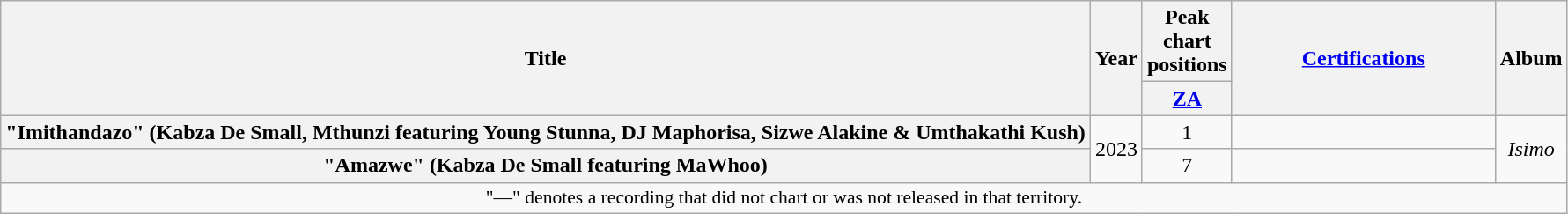<table class="wikitable plainrowheaders" style="text-align:center;" border="1">
<tr>
<th scope="col" rowspan="2">Title</th>
<th scope="col" rowspan="2">Year</th>
<th scope="col" colspan="1">Peak chart positions</th>
<th scope="col" rowspan="2" style="width:12em;"><a href='#'>Certifications</a></th>
<th scope="col" rowspan="2">Album</th>
</tr>
<tr>
<th scope="col" style="width:3em;font-size:100%;"><a href='#'>ZA</a><br></th>
</tr>
<tr>
<th scope="row">"Imithandazo" (Kabza De Small, Mthunzi featuring Young Stunna, DJ Maphorisa, Sizwe Alakine & Umthakathi Kush)</th>
<td rowspan=2>2023</td>
<td>1</td>
<td></td>
<td rowspan=2><em>Isimo</em></td>
</tr>
<tr>
<th scope="row">"Amazwe"  (Kabza De Small featuring MaWhoo)</th>
<td>7</td>
<td></td>
</tr>
<tr>
<td colspan="8" style="font-size:90%">"—" denotes a recording that did not chart or was not released in that territory.</td>
</tr>
</table>
